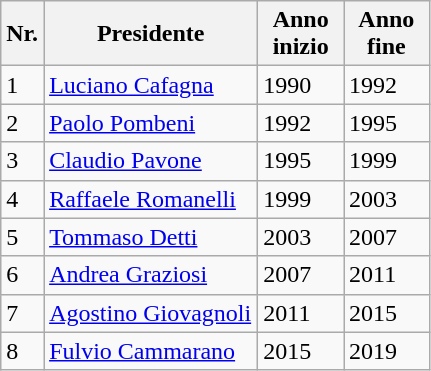<table class="wikitable sortable" style="margin-bottom: 34px;">
<tr>
<th width="10%">Nr.</th>
<th>Presidente</th>
<th class="unsortable" width="20%">Anno<br>inizio</th>
<th class="unsortable" width="20%">Anno<br>fine</th>
</tr>
<tr>
<td>1</td>
<td data-sort-value="Cafagna, Luciano"><a href='#'>Luciano Cafagna</a></td>
<td>1990</td>
<td>1992</td>
</tr>
<tr>
<td>2</td>
<td data-sort-value="Pombeni, Paolo"><a href='#'>Paolo Pombeni</a></td>
<td>1992</td>
<td>1995</td>
</tr>
<tr>
<td>3</td>
<td data-sort-value="Pavone, Claudio"><a href='#'>Claudio Pavone</a></td>
<td>1995</td>
<td>1999</td>
</tr>
<tr>
<td>4</td>
<td data-sort-value="Romanielli, Raffaele"><a href='#'>Raffaele Romanelli</a></td>
<td>1999</td>
<td>2003</td>
</tr>
<tr>
<td>5</td>
<td data-sort-value="Detti, Tommaso"><a href='#'>Tommaso Detti</a></td>
<td>2003</td>
<td>2007</td>
</tr>
<tr>
<td>6</td>
<td data-sort-value="Graziosi, Andrea"><a href='#'>Andrea Graziosi</a></td>
<td>2007</td>
<td>2011</td>
</tr>
<tr>
<td>7</td>
<td data-sort-value="Giovagnoli, Agostino"><a href='#'>Agostino Giovagnoli</a></td>
<td>2011</td>
<td>2015</td>
</tr>
<tr>
<td>8</td>
<td data-sort-value="Cammarano, Fulvio"><a href='#'>Fulvio Cammarano</a></td>
<td>2015</td>
<td>2019</td>
</tr>
</table>
